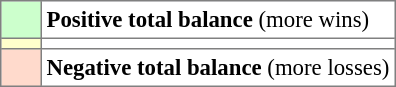<table bgcolor="#f7f8ff" cellpadding="3" cellspacing="0" border="1" style="font-size: 95%; border: gray solid 1px; border-collapse: collapse;text-align:center;">
<tr>
<td style="background: #CCFFCC;"  width="20"></td>
<td bgcolor="#ffffff" align="left"><strong>Positive total balance</strong> (more wins)</td>
</tr>
<tr>
<td style="background:#FFFFCC;" width="20"></td>
<td bgcolor="#ffffff" align="left"></td>
</tr>
<tr>
<td style="background: #FFDACC;" width="20"></td>
<td bgcolor="#ffffff" align="left"><strong>Negative total balance</strong> (more losses)</td>
</tr>
</table>
